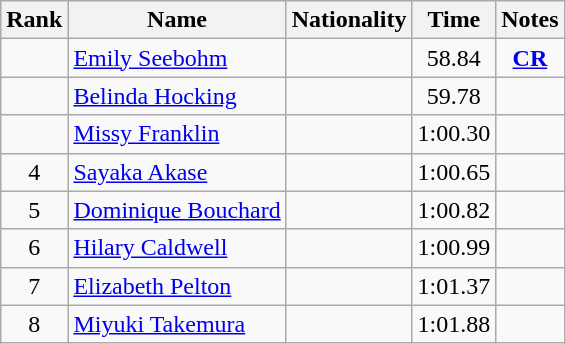<table class="wikitable sortable" style="text-align:center">
<tr>
<th>Rank</th>
<th>Name</th>
<th>Nationality</th>
<th>Time</th>
<th>Notes</th>
</tr>
<tr>
<td></td>
<td align=left><a href='#'>Emily Seebohm</a></td>
<td align=left></td>
<td>58.84</td>
<td><strong><a href='#'>CR</a></strong></td>
</tr>
<tr>
<td></td>
<td align=left><a href='#'>Belinda Hocking</a></td>
<td align=left></td>
<td>59.78</td>
<td></td>
</tr>
<tr>
<td></td>
<td align=left><a href='#'>Missy Franklin</a></td>
<td align=left></td>
<td>1:00.30</td>
<td></td>
</tr>
<tr>
<td>4</td>
<td align=left><a href='#'>Sayaka Akase</a></td>
<td align=left></td>
<td>1:00.65</td>
<td></td>
</tr>
<tr>
<td>5</td>
<td align=left><a href='#'>Dominique Bouchard</a></td>
<td align=left></td>
<td>1:00.82</td>
<td></td>
</tr>
<tr>
<td>6</td>
<td align=left><a href='#'>Hilary Caldwell</a></td>
<td align=left></td>
<td>1:00.99</td>
<td></td>
</tr>
<tr>
<td>7</td>
<td align=left><a href='#'>Elizabeth Pelton</a></td>
<td align=left></td>
<td>1:01.37</td>
<td></td>
</tr>
<tr>
<td>8</td>
<td align=left><a href='#'>Miyuki Takemura</a></td>
<td align=left></td>
<td>1:01.88</td>
<td></td>
</tr>
</table>
